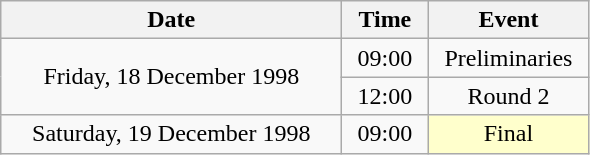<table class = "wikitable" style="text-align:center;">
<tr>
<th width=220>Date</th>
<th width=50>Time</th>
<th width=100>Event</th>
</tr>
<tr>
<td rowspan=2>Friday, 18 December 1998</td>
<td>09:00</td>
<td>Preliminaries</td>
</tr>
<tr>
<td>12:00</td>
<td>Round 2</td>
</tr>
<tr>
<td>Saturday, 19 December 1998</td>
<td>09:00</td>
<td bgcolor=ffffcc>Final</td>
</tr>
</table>
